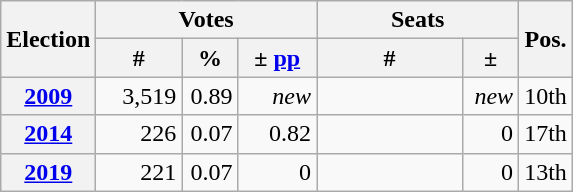<table class=wikitable style="text-align: right;">
<tr>
<th rowspan=2>Election</th>
<th colspan=3>Votes</th>
<th colspan=2>Seats</th>
<th rowspan=2>Pos.</th>
</tr>
<tr>
<th width=50px>#</th>
<th width=30px>%</th>
<th width=45px>± <a href='#'>pp</a></th>
<th width=90px>#</th>
<th width=30px>±</th>
</tr>
<tr>
<th><a href='#'>2009</a></th>
<td>3,519</td>
<td>0.89</td>
<td><em>new</em></td>
<td></td>
<td><em>new</em></td>
<td>10th</td>
</tr>
<tr>
<th><a href='#'>2014</a></th>
<td>226</td>
<td>0.07</td>
<td> 0.82</td>
<td></td>
<td> 0</td>
<td>17th</td>
</tr>
<tr>
<th><a href='#'>2019</a></th>
<td>221</td>
<td>0.07</td>
<td> 0</td>
<td></td>
<td> 0</td>
<td>13th</td>
</tr>
</table>
